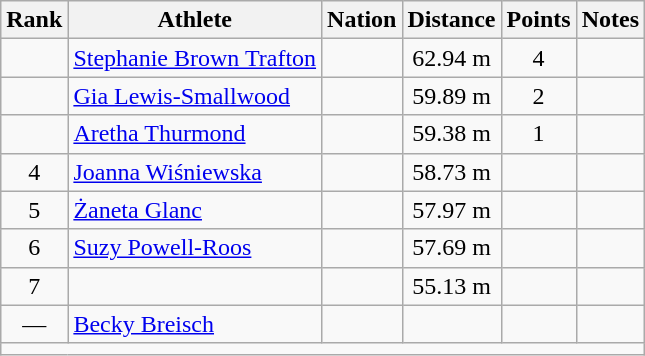<table class="wikitable mw-datatable sortable" style="text-align:center;">
<tr>
<th>Rank</th>
<th>Athlete</th>
<th>Nation</th>
<th>Distance</th>
<th>Points</th>
<th>Notes</th>
</tr>
<tr>
<td></td>
<td align=left><a href='#'>Stephanie Brown Trafton</a></td>
<td align=left></td>
<td>62.94 m</td>
<td>4</td>
<td></td>
</tr>
<tr>
<td></td>
<td align=left><a href='#'>Gia Lewis-Smallwood</a></td>
<td align=left></td>
<td>59.89 m</td>
<td>2</td>
<td></td>
</tr>
<tr>
<td></td>
<td align=left><a href='#'>Aretha Thurmond</a></td>
<td align=left></td>
<td>59.38 m</td>
<td>1</td>
<td></td>
</tr>
<tr>
<td>4</td>
<td align=left><a href='#'>Joanna Wiśniewska</a></td>
<td align=left></td>
<td>58.73 m</td>
<td></td>
<td></td>
</tr>
<tr>
<td>5</td>
<td align=left><a href='#'>Żaneta Glanc</a></td>
<td align=left></td>
<td>57.97 m</td>
<td></td>
<td></td>
</tr>
<tr>
<td>6</td>
<td align=left><a href='#'>Suzy Powell-Roos</a></td>
<td align=left></td>
<td>57.69 m</td>
<td></td>
<td></td>
</tr>
<tr>
<td>7</td>
<td align=left></td>
<td align=left></td>
<td>55.13 m</td>
<td></td>
<td></td>
</tr>
<tr>
<td>—</td>
<td align=left><a href='#'>Becky Breisch</a></td>
<td align=left></td>
<td></td>
<td></td>
<td></td>
</tr>
<tr class="sortbottom">
<td colspan=6></td>
</tr>
</table>
